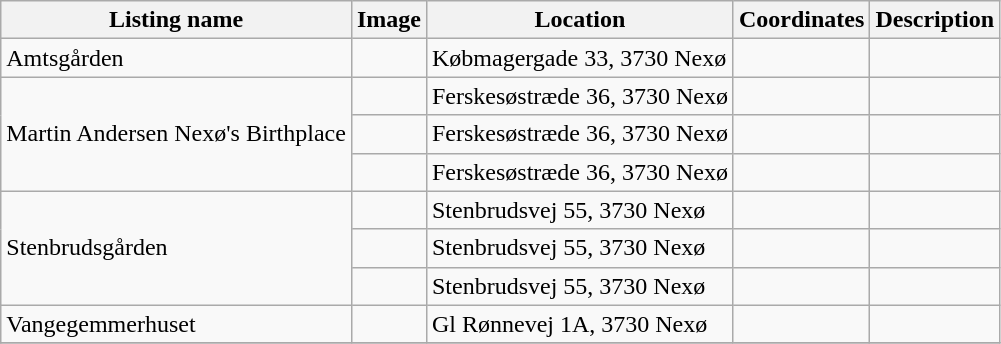<table class="wikitable sortable">
<tr>
<th>Listing name</th>
<th>Image</th>
<th>Location</th>
<th>Coordinates</th>
<th>Description</th>
</tr>
<tr>
<td>Amtsgården</td>
<td></td>
<td>Købmagergade 33, 3730 Nexø</td>
<td></td>
<td></td>
</tr>
<tr>
<td rowspan="3">Martin Andersen Nexø's Birthplace</td>
<td></td>
<td>Ferskesøstræde 36, 3730 Nexø</td>
<td></td>
<td></td>
</tr>
<tr>
<td></td>
<td>Ferskesøstræde 36, 3730 Nexø</td>
<td></td>
<td></td>
</tr>
<tr>
<td></td>
<td>Ferskesøstræde 36, 3730 Nexø</td>
<td></td>
<td></td>
</tr>
<tr>
<td rowspan="3">Stenbrudsgården</td>
<td></td>
<td>Stenbrudsvej 55, 3730 Nexø</td>
<td></td>
<td></td>
</tr>
<tr>
<td></td>
<td>Stenbrudsvej 55, 3730 Nexø</td>
<td></td>
<td></td>
</tr>
<tr>
<td></td>
<td>Stenbrudsvej 55, 3730 Nexø</td>
<td></td>
<td></td>
</tr>
<tr>
<td>Vangegemmerhuset</td>
<td></td>
<td>Gl Rønnevej 1A, 3730 Nexø</td>
<td></td>
<td></td>
</tr>
<tr>
</tr>
</table>
